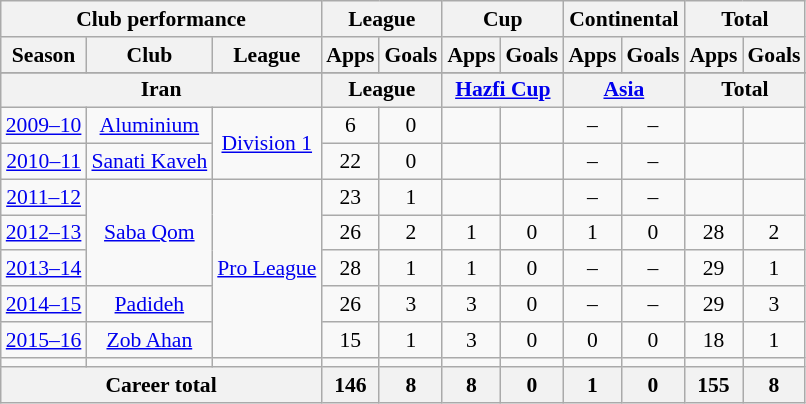<table class="wikitable" style="font-size:90%; text-align:center;">
<tr>
<th colspan=3>Club performance</th>
<th colspan=2>League</th>
<th colspan=2>Cup</th>
<th colspan=2>Continental</th>
<th colspan=2>Total</th>
</tr>
<tr>
<th>Season</th>
<th>Club</th>
<th>League</th>
<th>Apps</th>
<th>Goals</th>
<th>Apps</th>
<th>Goals</th>
<th>Apps</th>
<th>Goals</th>
<th>Apps</th>
<th>Goals</th>
</tr>
<tr>
</tr>
<tr>
<th colspan=3>Iran</th>
<th colspan=2>League</th>
<th colspan=2><a href='#'>Hazfi Cup</a></th>
<th colspan=2><a href='#'>Asia</a></th>
<th colspan=2>Total</th>
</tr>
<tr>
<td><a href='#'>2009–10</a></td>
<td><a href='#'>Aluminium</a></td>
<td rowspan="2"><a href='#'>Division 1</a></td>
<td>6</td>
<td>0</td>
<td></td>
<td></td>
<td>–</td>
<td>–</td>
<td></td>
<td></td>
</tr>
<tr>
<td><a href='#'>2010–11</a></td>
<td><a href='#'>Sanati Kaveh</a></td>
<td>22</td>
<td>0</td>
<td></td>
<td></td>
<td>–</td>
<td>–</td>
<td></td>
<td></td>
</tr>
<tr>
<td><a href='#'>2011–12</a></td>
<td rowspan="3"><a href='#'>Saba Qom</a></td>
<td rowspan="5"><a href='#'>Pro League</a></td>
<td>23</td>
<td>1</td>
<td></td>
<td></td>
<td>–</td>
<td>–</td>
<td></td>
<td></td>
</tr>
<tr>
<td><a href='#'>2012–13</a></td>
<td>26</td>
<td>2</td>
<td>1</td>
<td>0</td>
<td>1</td>
<td>0</td>
<td>28</td>
<td>2</td>
</tr>
<tr>
<td><a href='#'>2013–14</a></td>
<td>28</td>
<td>1</td>
<td>1</td>
<td>0</td>
<td>–</td>
<td>–</td>
<td>29</td>
<td>1</td>
</tr>
<tr>
<td><a href='#'>2014–15</a></td>
<td><a href='#'>Padideh</a></td>
<td>26</td>
<td>3</td>
<td>3</td>
<td>0</td>
<td>–</td>
<td>–</td>
<td>29</td>
<td>3</td>
</tr>
<tr>
<td><a href='#'>2015–16</a></td>
<td><a href='#'>Zob Ahan</a></td>
<td>15</td>
<td>1</td>
<td>3</td>
<td>0</td>
<td>0</td>
<td>0</td>
<td>18</td>
<td>1</td>
</tr>
<tr>
<td></td>
<td></td>
<td></td>
<td></td>
<td></td>
<td></td>
<td></td>
<td></td>
<td></td>
<td></td>
<td></td>
</tr>
<tr>
<th colspan=3>Career total</th>
<th>146</th>
<th>8</th>
<th>8</th>
<th>0</th>
<th>1</th>
<th>0</th>
<th>155</th>
<th>8</th>
</tr>
</table>
